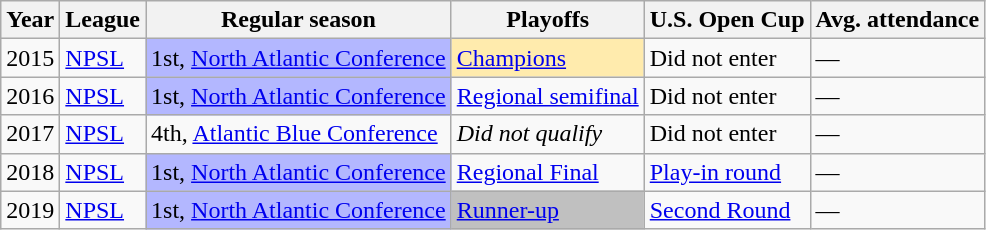<table class="wikitable">
<tr>
<th>Year</th>
<th>League</th>
<th>Regular season</th>
<th>Playoffs</th>
<th>U.S. Open Cup</th>
<th>Avg. attendance</th>
</tr>
<tr>
<td>2015</td>
<td><a href='#'>NPSL</a></td>
<td bgcolor="B3B7FF">1st, <a href='#'>North Atlantic Conference</a></td>
<td bgcolor="FFEBAD"><a href='#'>Champions</a></td>
<td>Did not enter</td>
<td>—</td>
</tr>
<tr>
<td>2016</td>
<td><a href='#'>NPSL</a></td>
<td bgcolor="B3B7FF">1st, <a href='#'>North Atlantic Conference</a></td>
<td><a href='#'>Regional semifinal</a></td>
<td>Did not enter</td>
<td>—</td>
</tr>
<tr>
<td>2017</td>
<td><a href='#'>NPSL</a></td>
<td>4th, <a href='#'>Atlantic Blue Conference</a></td>
<td><em>Did not qualify</em></td>
<td>Did not enter</td>
<td>—</td>
</tr>
<tr>
<td>2018</td>
<td><a href='#'>NPSL</a></td>
<td bgcolor="B3B7FF">1st, <a href='#'>North Atlantic Conference</a></td>
<td><a href='#'>Regional Final</a></td>
<td><a href='#'>Play-in round</a></td>
<td>—</td>
</tr>
<tr>
<td>2019</td>
<td><a href='#'>NPSL</a></td>
<td bgcolor="B3B7FF">1st, <a href='#'>North Atlantic Conference</a></td>
<td bgcolor=silver><a href='#'>Runner-up</a></td>
<td><a href='#'>Second Round</a></td>
<td>—</td>
</tr>
</table>
